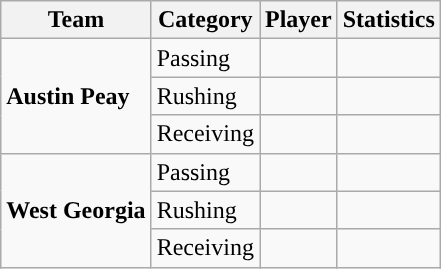<table class="wikitable" style="float: right;">
<tr>
<th>Team</th>
<th>Category</th>
<th>Player</th>
<th>Statistics</th>
</tr>
<tr>
<td rowspan=3><strong>Austin Peay</strong></td>
<td>Passing</td>
<td></td>
<td></td>
</tr>
<tr>
<td>Rushing</td>
<td></td>
<td></td>
</tr>
<tr>
<td>Receiving</td>
<td></td>
<td></td>
</tr>
<tr>
<td rowspan=3><strong>West Georgia</strong></td>
<td>Passing</td>
<td></td>
<td></td>
</tr>
<tr>
<td>Rushing</td>
<td></td>
<td></td>
</tr>
<tr>
<td>Receiving</td>
<td></td>
<td></td>
</tr>
</table>
